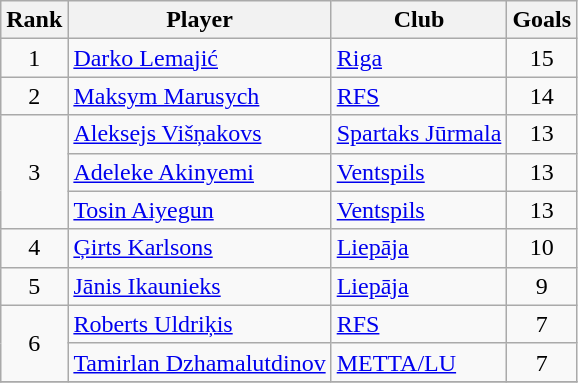<table class="wikitable" style="text-align:center">
<tr>
<th>Rank</th>
<th>Player</th>
<th>Club</th>
<th>Goals</th>
</tr>
<tr>
<td>1</td>
<td align="left"> <a href='#'>Darko Lemajić</a></td>
<td align="left"><a href='#'>Riga</a></td>
<td>15</td>
</tr>
<tr>
<td>2</td>
<td align="left"> <a href='#'>Maksym Marusych</a></td>
<td align="left"><a href='#'>RFS</a></td>
<td>14</td>
</tr>
<tr>
<td rowspan=3>3</td>
<td align="left"> <a href='#'>Aleksejs Višņakovs</a></td>
<td align="left"><a href='#'>Spartaks Jūrmala</a></td>
<td>13</td>
</tr>
<tr>
<td align="left"> <a href='#'>Adeleke Akinyemi</a></td>
<td align="left"><a href='#'>Ventspils</a></td>
<td>13</td>
</tr>
<tr>
<td align="left"> <a href='#'>Tosin Aiyegun</a></td>
<td align="left"><a href='#'>Ventspils</a></td>
<td>13</td>
</tr>
<tr>
<td>4</td>
<td align="left"> <a href='#'>Ģirts Karlsons</a></td>
<td align="left"><a href='#'>Liepāja</a></td>
<td>10</td>
</tr>
<tr>
<td>5</td>
<td align="left"> <a href='#'>Jānis Ikaunieks</a></td>
<td align="left"><a href='#'>Liepāja</a></td>
<td>9</td>
</tr>
<tr>
<td rowspan=2>6</td>
<td align="left"> <a href='#'>Roberts Uldriķis</a></td>
<td align="left"><a href='#'>RFS</a></td>
<td>7</td>
</tr>
<tr>
<td align="left"> <a href='#'>Tamirlan Dzhamalutdinov</a></td>
<td align="left"><a href='#'>METTA/LU</a></td>
<td>7</td>
</tr>
<tr>
</tr>
</table>
